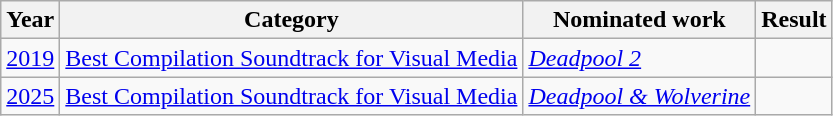<table class="wikitable">
<tr>
<th>Year</th>
<th>Category</th>
<th>Nominated work</th>
<th>Result</th>
</tr>
<tr>
<td><a href='#'>2019</a></td>
<td><a href='#'>Best Compilation Soundtrack for Visual Media</a></td>
<td><em><a href='#'>Deadpool 2</a></em></td>
<td></td>
</tr>
<tr>
<td><a href='#'>2025</a></td>
<td><a href='#'>Best Compilation Soundtrack for Visual Media</a></td>
<td><em><a href='#'> Deadpool & Wolverine</a></em></td>
<td></td>
</tr>
</table>
